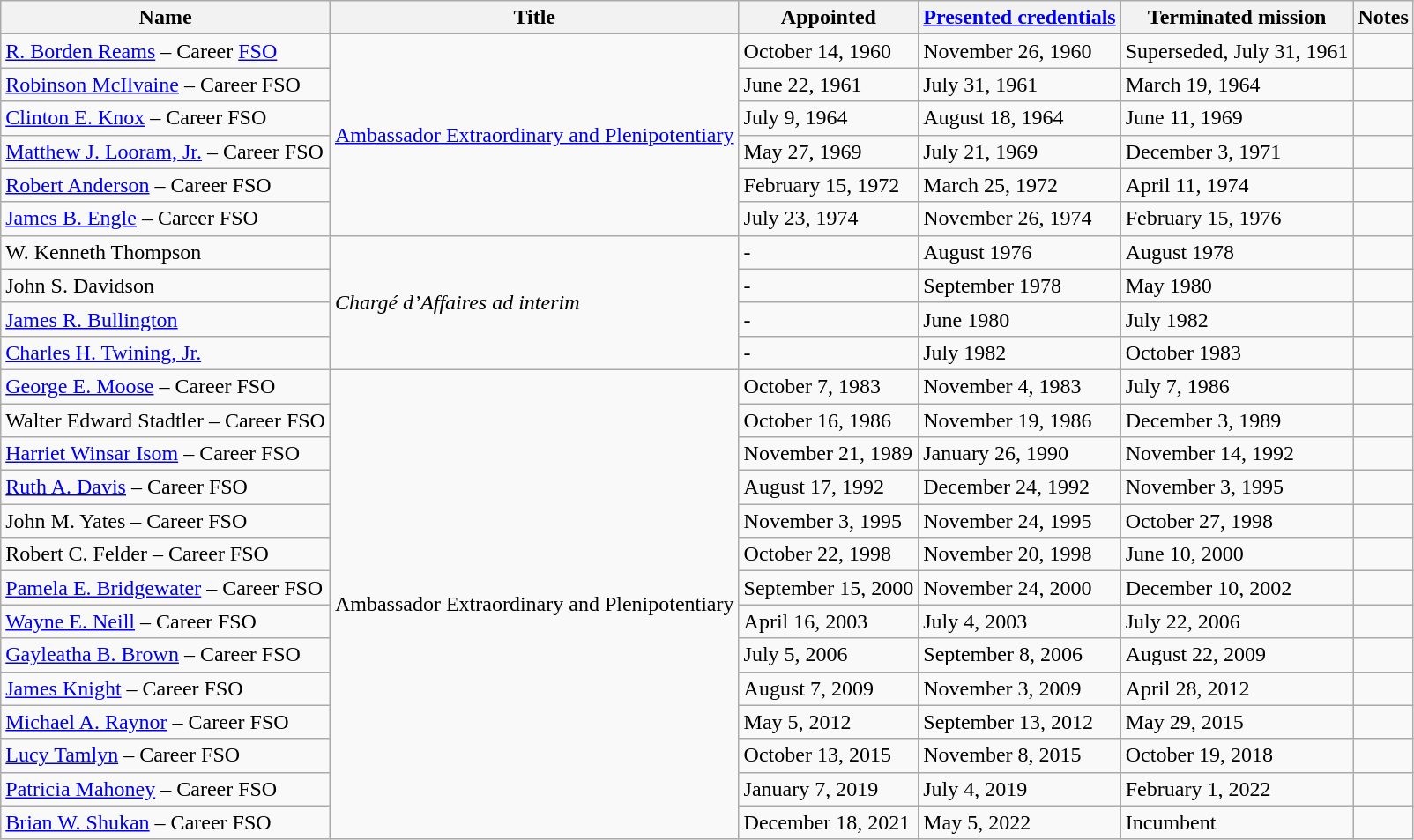<table class="wikitable">
<tr>
<th>Name</th>
<th>Title</th>
<th>Appointed</th>
<th><a href='#'>Presented credentials</a></th>
<th>Terminated mission</th>
<th>Notes</th>
</tr>
<tr>
<td><a href='#'>R. Borden Reams</a> – Career <a href='#'>FSO</a></td>
<td rowspan="6"><a href='#'>Ambassador Extraordinary and Plenipotentiary</a></td>
<td>October 14, 1960</td>
<td>November 26, 1960</td>
<td>Superseded, July 31, 1961</td>
<td></td>
</tr>
<tr>
<td><a href='#'>Robinson McIlvaine</a> – Career FSO</td>
<td>June 22, 1961</td>
<td>July 31, 1961</td>
<td>March 19, 1964</td>
<td></td>
</tr>
<tr>
<td><a href='#'>Clinton E. Knox</a> – Career FSO</td>
<td>July 9, 1964</td>
<td>August 18, 1964</td>
<td>June 11, 1969</td>
<td></td>
</tr>
<tr>
<td><a href='#'>Matthew J. Looram, Jr.</a> – Career FSO</td>
<td>May 27, 1969</td>
<td>July 21, 1969</td>
<td>December 3, 1971</td>
<td></td>
</tr>
<tr>
<td><a href='#'>Robert Anderson</a> – Career FSO</td>
<td>February 15, 1972</td>
<td>March 25, 1972</td>
<td>April 11, 1974</td>
<td></td>
</tr>
<tr>
<td><a href='#'>James B. Engle</a> – Career FSO</td>
<td>July 23, 1974</td>
<td>November 26, 1974</td>
<td>February 15, 1976</td>
<td></td>
</tr>
<tr>
<td>W. Kenneth Thompson</td>
<td rowspan="4"><em>Chargé d’Affaires ad interim</em></td>
<td>-</td>
<td>August 1976</td>
<td>August 1978</td>
<td></td>
</tr>
<tr>
<td>John S. Davidson</td>
<td>-</td>
<td>September 1978</td>
<td>May 1980</td>
<td></td>
</tr>
<tr>
<td><a href='#'>James R. Bullington</a></td>
<td>-</td>
<td>June 1980</td>
<td>July 1982</td>
<td></td>
</tr>
<tr>
<td><a href='#'>Charles H. Twining, Jr.</a></td>
<td>-</td>
<td>July 1982</td>
<td>October 1983</td>
<td></td>
</tr>
<tr>
<td><a href='#'>George E. Moose</a> – Career FSO</td>
<td rowspan=14>Ambassador Extraordinary and Plenipotentiary</td>
<td>October 7, 1983</td>
<td>November 4, 1983</td>
<td>July 7, 1986</td>
<td></td>
</tr>
<tr>
<td>Walter Edward Stadtler – Career FSO</td>
<td>October 16, 1986</td>
<td>November 19, 1986</td>
<td>December 3, 1989</td>
<td></td>
</tr>
<tr>
<td><a href='#'>Harriet Winsar Isom</a> – Career FSO</td>
<td>November 21, 1989</td>
<td>January 26, 1990</td>
<td>November 14, 1992</td>
<td></td>
</tr>
<tr>
<td><a href='#'>Ruth A. Davis</a> – Career FSO</td>
<td>August 17, 1992</td>
<td>December 24, 1992</td>
<td>November 3, 1995</td>
<td></td>
</tr>
<tr>
<td>John M. Yates – Career FSO</td>
<td>November 3, 1995</td>
<td>November 24, 1995</td>
<td>October 27, 1998</td>
<td></td>
</tr>
<tr>
<td>Robert C. Felder – Career FSO</td>
<td>October 22, 1998</td>
<td>November 20, 1998</td>
<td>June 10, 2000</td>
<td></td>
</tr>
<tr>
<td><a href='#'>Pamela E. Bridgewater</a> – Career FSO</td>
<td>September 15, 2000</td>
<td>November 24, 2000</td>
<td>December 10, 2002</td>
<td></td>
</tr>
<tr>
<td><a href='#'>Wayne E. Neill</a> – Career FSO</td>
<td>April 16, 2003</td>
<td>July 4, 2003</td>
<td>July 22, 2006</td>
<td></td>
</tr>
<tr>
<td><a href='#'>Gayleatha B. Brown</a> – Career FSO</td>
<td>July 5, 2006</td>
<td>September 8, 2006</td>
<td>August 22, 2009</td>
<td></td>
</tr>
<tr>
<td><a href='#'>James Knight</a> – Career FSO</td>
<td>August 7, 2009 </td>
<td>November 3, 2009</td>
<td>April 28, 2012</td>
<td></td>
</tr>
<tr>
<td><a href='#'>Michael A. Raynor</a> – Career FSO</td>
<td>May 5, 2012</td>
<td>September 13, 2012</td>
<td>May 29, 2015</td>
<td></td>
</tr>
<tr>
<td><a href='#'>Lucy Tamlyn</a> – Career FSO</td>
<td>October 13, 2015</td>
<td>November 8, 2015</td>
<td>October 19, 2018</td>
<td></td>
</tr>
<tr>
<td><a href='#'>Patricia Mahoney</a> – Career FSO</td>
<td>January 7, 2019</td>
<td>July 4, 2019</td>
<td>February 1, 2022</td>
<td></td>
</tr>
<tr>
<td><a href='#'>Brian W. Shukan</a> – Career FSO</td>
<td>December 18, 2021</td>
<td>May 5, 2022</td>
<td>Incumbent</td>
<td></td>
</tr>
</table>
